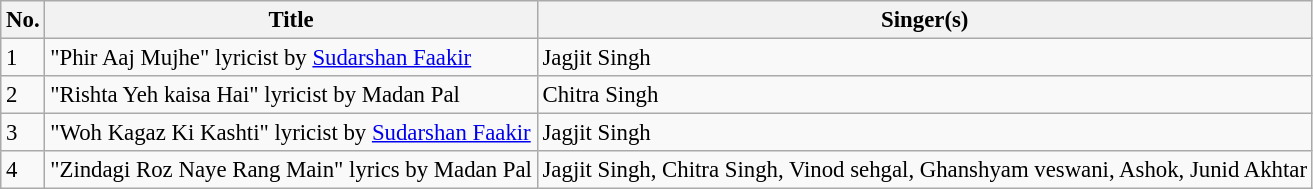<table class="wikitable" style="font-size:95%;">
<tr>
<th>No.</th>
<th>Title</th>
<th>Singer(s)</th>
</tr>
<tr>
<td>1</td>
<td>"Phir Aaj Mujhe" lyricist by <a href='#'>Sudarshan Faakir</a></td>
<td>Jagjit Singh</td>
</tr>
<tr>
<td>2</td>
<td>"Rishta Yeh kaisa Hai" lyricist by Madan Pal</td>
<td>Chitra Singh</td>
</tr>
<tr>
<td>3</td>
<td>"Woh Kagaz Ki Kashti"  lyricist by <a href='#'>Sudarshan Faakir</a></td>
<td>Jagjit Singh</td>
</tr>
<tr>
<td>4</td>
<td>"Zindagi Roz Naye Rang Main" lyrics by Madan Pal</td>
<td>Jagjit Singh, Chitra Singh, Vinod sehgal, Ghanshyam veswani, Ashok, Junid Akhtar</td>
</tr>
</table>
